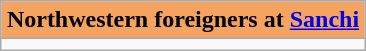<table class="wikitable" style="margin:0 auto;"  align="center"  colspan=1 cellpadding="3" style="font-size: 80%; width: 100%;">
<tr>
<td align="center" colspan=1 style="background:#F4A460; font-size: 100%;"><strong>Northwestern foreigners at <a href='#'>Sanchi</a></strong></td>
</tr>
<tr>
<td></td>
</tr>
</table>
